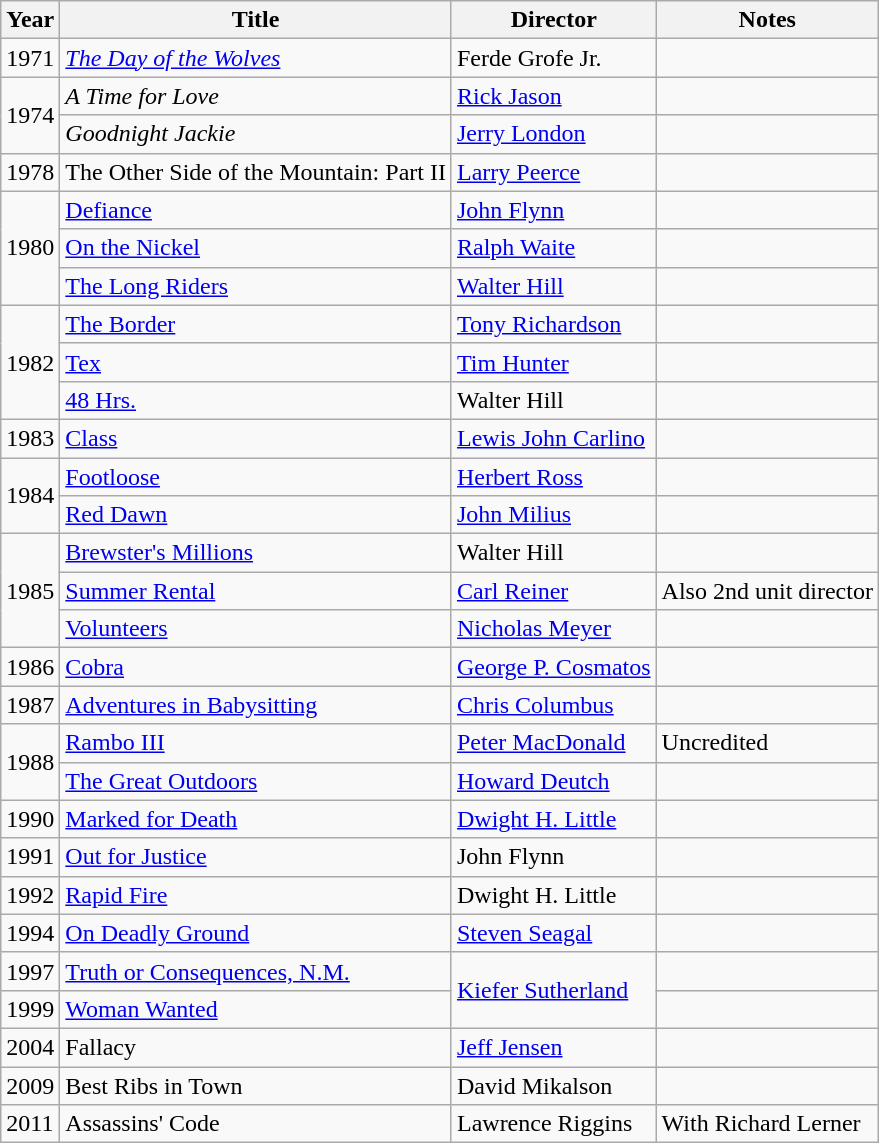<table class="wikitable">
<tr>
<th>Year</th>
<th>Title</th>
<th>Director</th>
<th>Notes</th>
</tr>
<tr>
<td>1971</td>
<td><em><a href='#'>The Day of the Wolves</a></em></td>
<td>Ferde Grofe Jr.</td>
<td></td>
</tr>
<tr>
<td rowspan=2>1974</td>
<td><em>A Time for Love</em></td>
<td><a href='#'>Rick Jason</a></td>
<td></td>
</tr>
<tr>
<td><em>Goodnight Jackie<strong></td>
<td><a href='#'>Jerry London</a></td>
<td></td>
</tr>
<tr>
<td>1978</td>
<td></em>The Other Side of the Mountain: Part II<em></td>
<td><a href='#'>Larry Peerce</a></td>
<td></td>
</tr>
<tr>
<td rowspan=3>1980</td>
<td></em><a href='#'>Defiance</a><em></td>
<td><a href='#'>John Flynn</a></td>
<td></td>
</tr>
<tr>
<td></em><a href='#'>On the Nickel</a><em></td>
<td><a href='#'>Ralph Waite</a></td>
<td></td>
</tr>
<tr>
<td></em><a href='#'>The Long Riders</a><em></td>
<td><a href='#'>Walter Hill</a></td>
<td></td>
</tr>
<tr>
<td rowspan=3>1982</td>
<td></em><a href='#'>The Border</a><em></td>
<td><a href='#'>Tony Richardson</a></td>
<td></td>
</tr>
<tr>
<td></em><a href='#'>Tex</a><em></td>
<td><a href='#'>Tim Hunter</a></td>
<td></td>
</tr>
<tr>
<td></em><a href='#'>48 Hrs.</a><em></td>
<td>Walter Hill</td>
<td></td>
</tr>
<tr>
<td>1983</td>
<td></em><a href='#'>Class</a><em></td>
<td><a href='#'>Lewis John Carlino</a></td>
<td></td>
</tr>
<tr>
<td rowspan=2>1984</td>
<td></em><a href='#'>Footloose</a><em></td>
<td><a href='#'>Herbert Ross</a></td>
<td></td>
</tr>
<tr>
<td></em><a href='#'>Red Dawn</a><em></td>
<td><a href='#'>John Milius</a></td>
<td></td>
</tr>
<tr>
<td rowspan=3>1985</td>
<td></em><a href='#'>Brewster's Millions</a><em></td>
<td>Walter Hill</td>
<td></td>
</tr>
<tr>
<td></em><a href='#'>Summer Rental</a><em></td>
<td><a href='#'>Carl Reiner</a></td>
<td>Also 2nd unit director</td>
</tr>
<tr>
<td></em><a href='#'>Volunteers</a><em></td>
<td><a href='#'>Nicholas Meyer</a></td>
<td></td>
</tr>
<tr>
<td>1986</td>
<td></em><a href='#'>Cobra</a><em></td>
<td><a href='#'>George P. Cosmatos</a></td>
<td></td>
</tr>
<tr>
<td>1987</td>
<td></em><a href='#'>Adventures in Babysitting</a><em></td>
<td><a href='#'>Chris Columbus</a></td>
<td></td>
</tr>
<tr>
<td rowspan=2>1988</td>
<td></em><a href='#'>Rambo III</a><em></td>
<td><a href='#'>Peter MacDonald</a></td>
<td>Uncredited</td>
</tr>
<tr>
<td></em><a href='#'>The Great Outdoors</a><em></td>
<td><a href='#'>Howard Deutch</a></td>
<td></td>
</tr>
<tr>
<td>1990</td>
<td></em><a href='#'>Marked for Death</a><em></td>
<td><a href='#'>Dwight H. Little</a></td>
<td></td>
</tr>
<tr>
<td>1991</td>
<td></em><a href='#'>Out for Justice</a><em></td>
<td>John Flynn</td>
<td></td>
</tr>
<tr>
<td>1992</td>
<td></em><a href='#'>Rapid Fire</a><em></td>
<td>Dwight H. Little</td>
<td></td>
</tr>
<tr>
<td>1994</td>
<td></em><a href='#'>On Deadly Ground</a><em></td>
<td><a href='#'>Steven Seagal</a></td>
<td></td>
</tr>
<tr>
<td>1997</td>
<td></em><a href='#'>Truth or Consequences, N.M.</a><em></td>
<td rowspan=2><a href='#'>Kiefer Sutherland</a></td>
<td></td>
</tr>
<tr>
<td>1999</td>
<td></em><a href='#'>Woman Wanted</a><em></td>
<td></td>
</tr>
<tr>
<td>2004</td>
<td></em>Fallacy<em></td>
<td><a href='#'>Jeff Jensen</a></td>
<td></td>
</tr>
<tr>
<td>2009</td>
<td></em>Best Ribs in Town<em></td>
<td>David Mikalson</td>
<td></td>
</tr>
<tr>
<td>2011</td>
<td></em>Assassins' Code<em></td>
<td>Lawrence Riggins</td>
<td>With Richard Lerner</td>
</tr>
</table>
